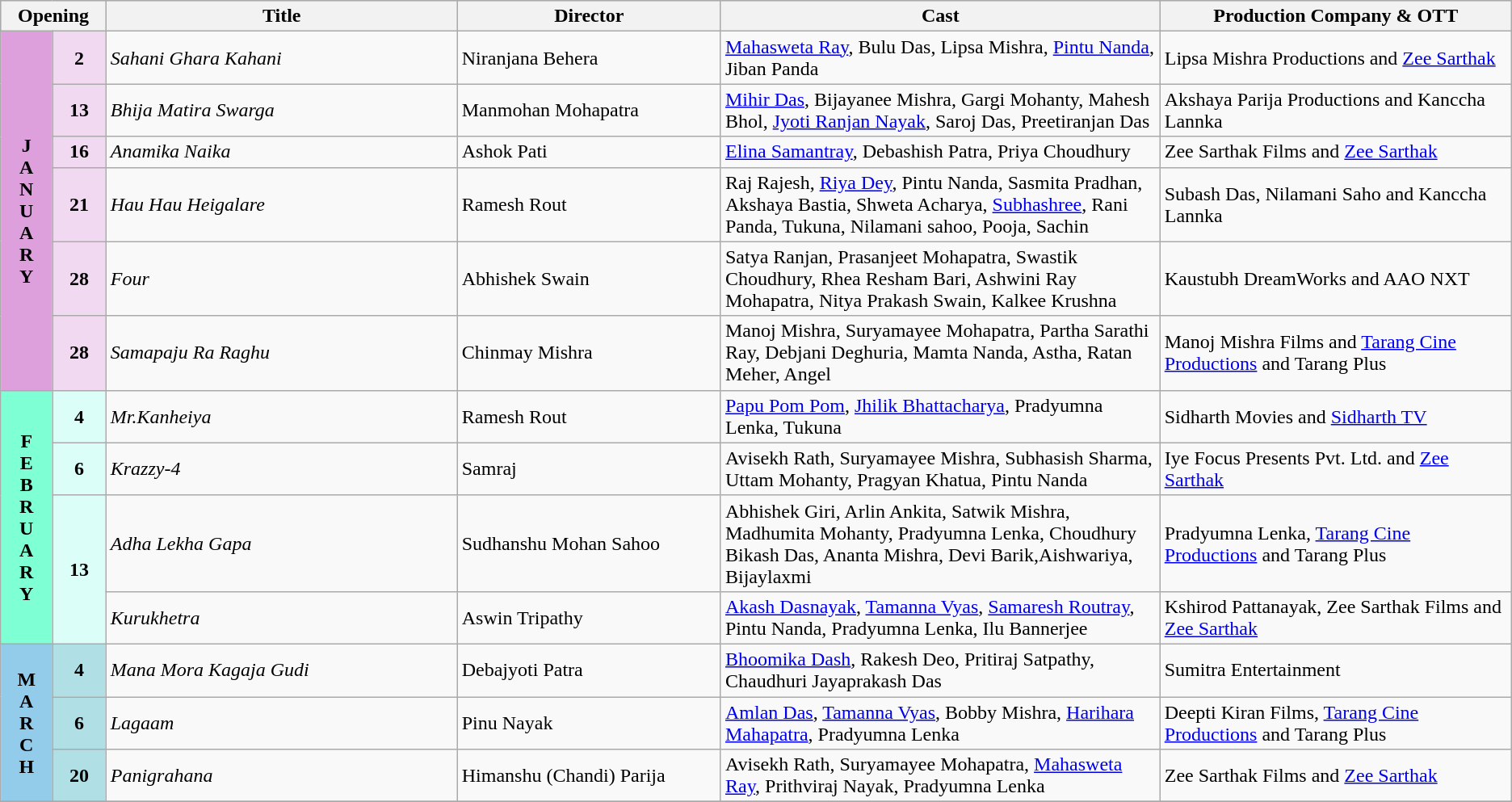<table class="wikitable sortable">
<tr style="background:#b0e0e6; text-align:center;">
<th colspan="2" style="width:6%;"><strong>Opening</strong></th>
<th style="width:20%;"><strong>Title</strong></th>
<th style="width:15%;"><strong>Director</strong></th>
<th style="width:25%;"><strong>Cast</strong></th>
<th style="width:20%;"><strong>Production Company & OTT</strong></th>
</tr>
<tr>
<th rowspan="6" style="text-align:center; background:plum; text color:#000;">J<br>A<br>N<br>U<br>A<br>R<br>Y</th>
<td rowspan="1" style="text-align:center; background:#f1daf1"><strong>2</strong></td>
<td><em>Sahani Ghara Kahani</em></td>
<td>Niranjana Behera</td>
<td><a href='#'>Mahasweta Ray</a>, Bulu Das, Lipsa Mishra, <a href='#'>Pintu Nanda</a>, Jiban Panda</td>
<td>Lipsa Mishra Productions and <a href='#'>Zee Sarthak</a></td>
</tr>
<tr>
<td rowspan="1" style="text-align:center; background:#f1daf1"><strong>13</strong></td>
<td><em>Bhija Matira Swarga</em></td>
<td>Manmohan Mohapatra</td>
<td><a href='#'>Mihir Das</a>, Bijayanee Mishra, Gargi Mohanty, Mahesh Bhol, <a href='#'>Jyoti Ranjan Nayak</a>, Saroj Das, Preetiranjan Das</td>
<td>Akshaya Parija Productions and Kanccha Lannka</td>
</tr>
<tr>
<td rowspan="1" style="text-align:center; background:#f1daf1"><strong>16</strong></td>
<td><em>Anamika Naika</em></td>
<td>Ashok Pati</td>
<td><a href='#'>Elina Samantray</a>, Debashish Patra, Priya Choudhury</td>
<td>Zee Sarthak Films and <a href='#'>Zee Sarthak</a></td>
</tr>
<tr>
<td rowspan="1" style="text-align:center; background:#f1daf1"><strong>21</strong></td>
<td><em>Hau Hau Heigalare</em></td>
<td>Ramesh Rout</td>
<td>Raj Rajesh, <a href='#'>Riya Dey</a>, Pintu Nanda, Sasmita Pradhan, Akshaya Bastia, Shweta Acharya, <a href='#'>Subhashree</a>, Rani Panda, Tukuna, Nilamani sahoo, Pooja, Sachin</td>
<td>Subash Das, Nilamani Saho and Kanccha Lannka</td>
</tr>
<tr>
<td rowspan="1" style="text-align:center; background:#f1daf1"><strong>28</strong></td>
<td><em>Four</em></td>
<td>Abhishek Swain</td>
<td>Satya Ranjan, Prasanjeet Mohapatra, Swastik Choudhury, Rhea Resham Bari, Ashwini Ray Mohapatra, Nitya Prakash Swain, Kalkee Krushna</td>
<td>Kaustubh DreamWorks and AAO NXT</td>
</tr>
<tr>
<td rowspan="1" style="text-align:center; background:#f1daf1"><strong>28</strong></td>
<td><em>Samapaju Ra Raghu</em></td>
<td>Chinmay Mishra</td>
<td>Manoj Mishra, Suryamayee Mohapatra, Partha Sarathi Ray, Debjani Deghuria, Mamta Nanda, Astha, Ratan Meher, Angel</td>
<td>Manoj Mishra Films and <a href='#'>Tarang Cine Productions</a> and Tarang Plus</td>
</tr>
<tr>
<th rowspan="4" style="text-align:center; background:#7FFFD4; text color:#000;">F<br>E<br>B<br>R<br>U<br>A<br>R<br>Y</th>
<td rowspan="1" style="text-align:center; background:#dbfff8"><strong>4</strong></td>
<td><em>Mr.Kanheiya</em></td>
<td>Ramesh Rout</td>
<td><a href='#'>Papu Pom Pom</a>, <a href='#'>Jhilik Bhattacharya</a>, Pradyumna Lenka, Tukuna</td>
<td>Sidharth Movies and <a href='#'>Sidharth TV</a></td>
</tr>
<tr>
<td rowspan="1" style="text-align:center; background:#dbfff8"><strong>6</strong></td>
<td><em>Krazzy-4</em></td>
<td>Samraj</td>
<td>Avisekh Rath, Suryamayee Mishra, Subhasish Sharma, Uttam Mohanty, Pragyan Khatua, Pintu Nanda</td>
<td>Iye Focus Presents Pvt. Ltd. and <a href='#'>Zee Sarthak</a></td>
</tr>
<tr>
<td rowspan="2" style="text-align:center; background:#dbfff8"><strong>13</strong></td>
<td><em>Adha Lekha Gapa</em></td>
<td>Sudhanshu Mohan Sahoo</td>
<td>Abhishek Giri, Arlin Ankita, Satwik Mishra, Madhumita Mohanty, Pradyumna Lenka, Choudhury Bikash Das, Ananta Mishra, Devi Barik,Aishwariya, Bijaylaxmi</td>
<td>Pradyumna Lenka, <a href='#'>Tarang Cine Productions</a> and Tarang Plus</td>
</tr>
<tr>
<td><em>Kurukhetra</em></td>
<td>Aswin Tripathy</td>
<td><a href='#'>Akash Dasnayak</a>, <a href='#'>Tamanna Vyas</a>, <a href='#'>Samaresh Routray</a>, Pintu Nanda, Pradyumna Lenka, Ilu Bannerjee</td>
<td>Kshirod Pattanayak, Zee Sarthak Films and <a href='#'>Zee Sarthak</a></td>
</tr>
<tr>
<th rowspan="3" style="text-align:center; background:#93CCEA; text color:#000;">M<br>A<br>R<br>C<br>H</th>
<td rowspan="1" style="text-align:center; background:#B0E0E6"><strong>4</strong></td>
<td><em>Mana Mora Kagaja Gudi</em></td>
<td>Debajyoti Patra</td>
<td><a href='#'>Bhoomika Dash</a>, Rakesh Deo, Pritiraj Satpathy, Chaudhuri Jayaprakash Das</td>
<td>Sumitra Entertainment</td>
</tr>
<tr>
<td rowspan="1" style="text-align:center; background:#B0E0E6"><strong>6</strong></td>
<td><em>Lagaam</em></td>
<td>Pinu Nayak</td>
<td><a href='#'>Amlan Das</a>, <a href='#'>Tamanna Vyas</a>, Bobby Mishra, <a href='#'>Harihara Mahapatra</a>, Pradyumna Lenka</td>
<td>Deepti Kiran Films, <a href='#'>Tarang Cine Productions</a> and Tarang Plus</td>
</tr>
<tr>
<td rowspan="1" style="text-align:center; background:#B0E0E6"><strong>20</strong></td>
<td><em>Panigrahana</em></td>
<td>Himanshu (Chandi) Parija</td>
<td>Avisekh Rath, Suryamayee Mohapatra, <a href='#'>Mahasweta Ray</a>, Prithviraj Nayak, Pradyumna Lenka</td>
<td>Zee Sarthak Films and <a href='#'>Zee Sarthak</a></td>
</tr>
<tr>
</tr>
</table>
